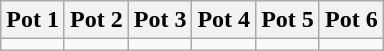<table class="wikitable">
<tr>
<th scope="col" style="width:16.66%;">Pot 1</th>
<th scope="col" style="width:16.66%;">Pot 2</th>
<th scope="col" style="width:16.66%;">Pot 3</th>
<th scope="col" style="width:16.66%;">Pot 4</th>
<th scope="col" style="width:16.66%;">Pot 5</th>
<th scope="col" style="width:16.66%;">Pot 6</th>
</tr>
<tr>
<td></td>
<td></td>
<td></td>
<td></td>
<td></td>
<td></td>
</tr>
</table>
